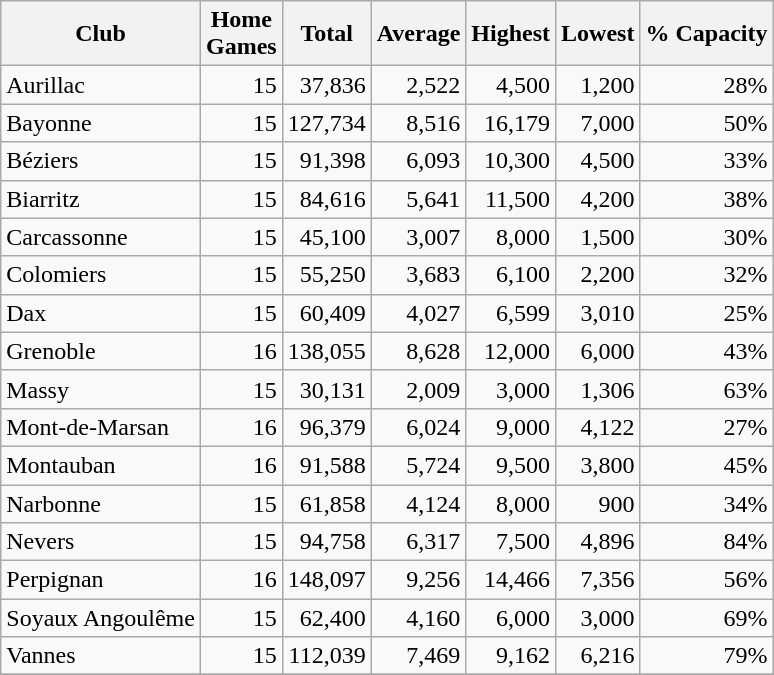<table class="wikitable sortable" style="text-align:right">
<tr>
<th>Club</th>
<th>Home<br>Games</th>
<th>Total</th>
<th>Average</th>
<th>Highest</th>
<th>Lowest</th>
<th>% Capacity</th>
</tr>
<tr>
<td style="text-align:left">Aurillac</td>
<td>15</td>
<td>37,836</td>
<td>2,522</td>
<td>4,500</td>
<td>1,200</td>
<td>28%</td>
</tr>
<tr>
<td style="text-align:left">Bayonne</td>
<td>15</td>
<td>127,734</td>
<td>8,516</td>
<td>16,179</td>
<td>7,000</td>
<td>50%</td>
</tr>
<tr>
<td style="text-align:left">Béziers</td>
<td>15</td>
<td>91,398</td>
<td>6,093</td>
<td>10,300</td>
<td>4,500</td>
<td>33%</td>
</tr>
<tr>
<td style="text-align:left">Biarritz</td>
<td>15</td>
<td>84,616</td>
<td>5,641</td>
<td>11,500</td>
<td>4,200</td>
<td>38%</td>
</tr>
<tr>
<td style="text-align:left">Carcassonne</td>
<td>15</td>
<td>45,100</td>
<td>3,007</td>
<td>8,000</td>
<td>1,500</td>
<td>30%</td>
</tr>
<tr>
<td style="text-align:left">Colomiers</td>
<td>15</td>
<td>55,250</td>
<td>3,683</td>
<td>6,100</td>
<td>2,200</td>
<td>32%</td>
</tr>
<tr>
<td style="text-align:left">Dax</td>
<td>15</td>
<td>60,409</td>
<td>4,027</td>
<td>6,599</td>
<td>3,010</td>
<td>25%</td>
</tr>
<tr>
<td style="text-align:left">Grenoble</td>
<td>16</td>
<td>138,055</td>
<td>8,628</td>
<td>12,000</td>
<td>6,000</td>
<td>43%</td>
</tr>
<tr>
<td style="text-align:left">Massy</td>
<td>15</td>
<td>30,131</td>
<td>2,009</td>
<td>3,000</td>
<td>1,306</td>
<td>63%</td>
</tr>
<tr>
<td style="text-align:left">Mont-de-Marsan</td>
<td>16</td>
<td>96,379</td>
<td>6,024</td>
<td>9,000</td>
<td>4,122</td>
<td>27%</td>
</tr>
<tr>
<td style="text-align:left">Montauban</td>
<td>16</td>
<td>91,588</td>
<td>5,724</td>
<td>9,500</td>
<td>3,800</td>
<td>45%</td>
</tr>
<tr>
<td style="text-align:left">Narbonne</td>
<td>15</td>
<td>61,858</td>
<td>4,124</td>
<td>8,000</td>
<td>900</td>
<td>34%</td>
</tr>
<tr>
<td style="text-align:left">Nevers</td>
<td>15</td>
<td>94,758</td>
<td>6,317</td>
<td>7,500</td>
<td>4,896</td>
<td>84%</td>
</tr>
<tr>
<td style="text-align:left">Perpignan</td>
<td>16</td>
<td>148,097</td>
<td>9,256</td>
<td>14,466</td>
<td>7,356</td>
<td>56%</td>
</tr>
<tr>
<td style="text-align:left">Soyaux Angoulême</td>
<td>15</td>
<td>62,400</td>
<td>4,160</td>
<td>6,000</td>
<td>3,000</td>
<td>69%</td>
</tr>
<tr>
<td style="text-align:left">Vannes</td>
<td>15</td>
<td>112,039</td>
<td>7,469</td>
<td>9,162</td>
<td>6,216</td>
<td>79%</td>
</tr>
<tr>
</tr>
</table>
